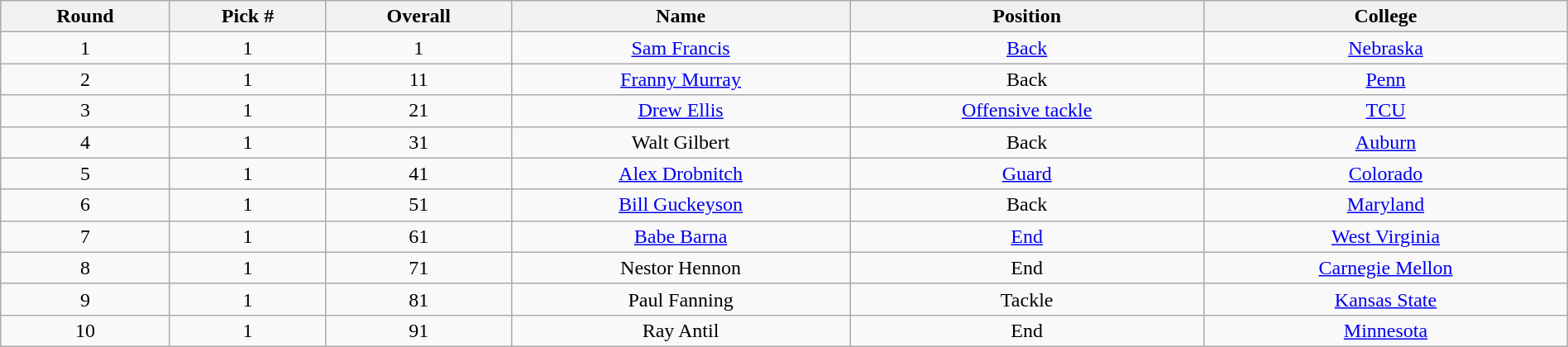<table class="wikitable sortable sortable" style="width: 100%; text-align:center">
<tr>
<th>Round</th>
<th>Pick #</th>
<th>Overall</th>
<th>Name</th>
<th>Position</th>
<th>College</th>
</tr>
<tr>
<td>1</td>
<td>1</td>
<td>1</td>
<td><a href='#'>Sam Francis</a></td>
<td><a href='#'>Back</a></td>
<td><a href='#'>Nebraska</a></td>
</tr>
<tr>
<td>2</td>
<td>1</td>
<td>11</td>
<td><a href='#'>Franny Murray</a></td>
<td>Back</td>
<td><a href='#'>Penn</a></td>
</tr>
<tr>
<td>3</td>
<td>1</td>
<td>21</td>
<td><a href='#'>Drew Ellis</a></td>
<td><a href='#'>Offensive tackle</a></td>
<td><a href='#'>TCU</a></td>
</tr>
<tr>
<td>4</td>
<td>1</td>
<td>31</td>
<td>Walt Gilbert</td>
<td>Back</td>
<td><a href='#'>Auburn</a></td>
</tr>
<tr>
<td>5</td>
<td>1</td>
<td>41</td>
<td><a href='#'>Alex Drobnitch</a></td>
<td><a href='#'>Guard</a></td>
<td><a href='#'>Colorado</a></td>
</tr>
<tr>
<td>6</td>
<td>1</td>
<td>51</td>
<td><a href='#'>Bill Guckeyson</a></td>
<td>Back</td>
<td><a href='#'>Maryland</a></td>
</tr>
<tr>
<td>7</td>
<td>1</td>
<td>61</td>
<td><a href='#'>Babe Barna</a></td>
<td><a href='#'>End</a></td>
<td><a href='#'>West Virginia</a></td>
</tr>
<tr>
<td>8</td>
<td>1</td>
<td>71</td>
<td>Nestor Hennon</td>
<td>End</td>
<td><a href='#'>Carnegie Mellon</a></td>
</tr>
<tr>
<td>9</td>
<td>1</td>
<td>81</td>
<td>Paul Fanning</td>
<td>Tackle</td>
<td><a href='#'>Kansas State</a></td>
</tr>
<tr>
<td>10</td>
<td>1</td>
<td>91</td>
<td>Ray Antil</td>
<td>End</td>
<td><a href='#'>Minnesota</a></td>
</tr>
</table>
